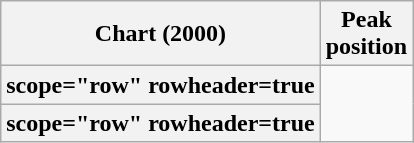<table class="wikitable sortable plainrowheaders">
<tr>
<th>Chart (2000)</th>
<th>Peak<br>position</th>
</tr>
<tr>
<th>scope="row" rowheader=true</th>
</tr>
<tr>
<th>scope="row" rowheader=true</th>
</tr>
</table>
